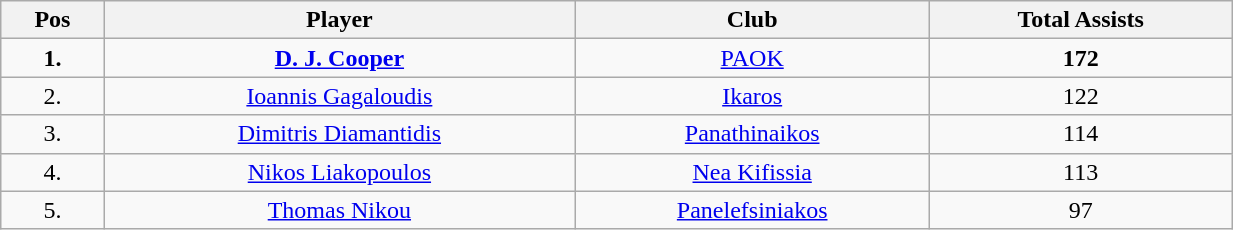<table class="wikitable" style="text-align: center;" width="65%">
<tr>
<th>Pos</th>
<th>Player</th>
<th>Club</th>
<th>Total Assists</th>
</tr>
<tr>
<td align="center"><strong>1.</strong></td>
<td> <strong><a href='#'>D. J. Cooper</a></strong></td>
<td><a href='#'>PAOK</a></td>
<td align="center"><strong>172</strong></td>
</tr>
<tr>
<td align="center">2.</td>
<td> <a href='#'>Ioannis Gagaloudis</a></td>
<td><a href='#'>Ikaros</a></td>
<td align="center">122</td>
</tr>
<tr>
<td align="center">3.</td>
<td> <a href='#'>Dimitris Diamantidis</a></td>
<td><a href='#'>Panathinaikos</a></td>
<td align="center">114</td>
</tr>
<tr>
<td align="center">4.</td>
<td> <a href='#'>Nikos Liakopoulos</a></td>
<td><a href='#'>Nea Kifissia</a></td>
<td align="center">113</td>
</tr>
<tr>
<td align="center">5.</td>
<td> <a href='#'>Thomas Nikou</a></td>
<td><a href='#'>Panelefsiniakos</a></td>
<td align="center">97</td>
</tr>
</table>
